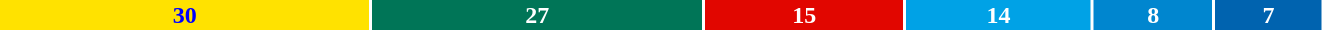<table style="width:70%; font-weight:bold; text-align:center">
<tr>
<td style="background:#FFE200; width:28%; color:#0000FF">30</td>
<td style="background:#007557; width:25%; color:white">27</td>
<td style="background:#E10600; width:15%; color:white">15</td>
<td style="background:#00A2E6; width:14%; color:white">14</td>
<td style="background:#0086CF; width:9%; color:white">8</td>
<td style="background:#0063AF; width:8%; color:white">7</td>
</tr>
<tr>
<td><a href='#'></a></td>
<td><a href='#'></a></td>
<td><a href='#'></a></td>
<td><a href='#'></a></td>
<td><a href='#'></a></td>
<td><a href='#'></a></td>
</tr>
</table>
